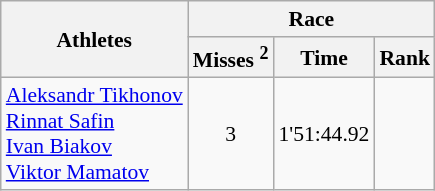<table class="wikitable" border="1" style="font-size:90%">
<tr>
<th rowspan=2>Athletes</th>
<th colspan=3>Race</th>
</tr>
<tr>
<th>Misses <sup>2</sup></th>
<th>Time</th>
<th>Rank</th>
</tr>
<tr>
<td><a href='#'>Aleksandr Tikhonov</a><br><a href='#'>Rinnat Safin</a><br><a href='#'>Ivan Biakov</a><br><a href='#'>Viktor Mamatov</a></td>
<td align=center>3</td>
<td align=center>1'51:44.92</td>
<td align=center></td>
</tr>
</table>
